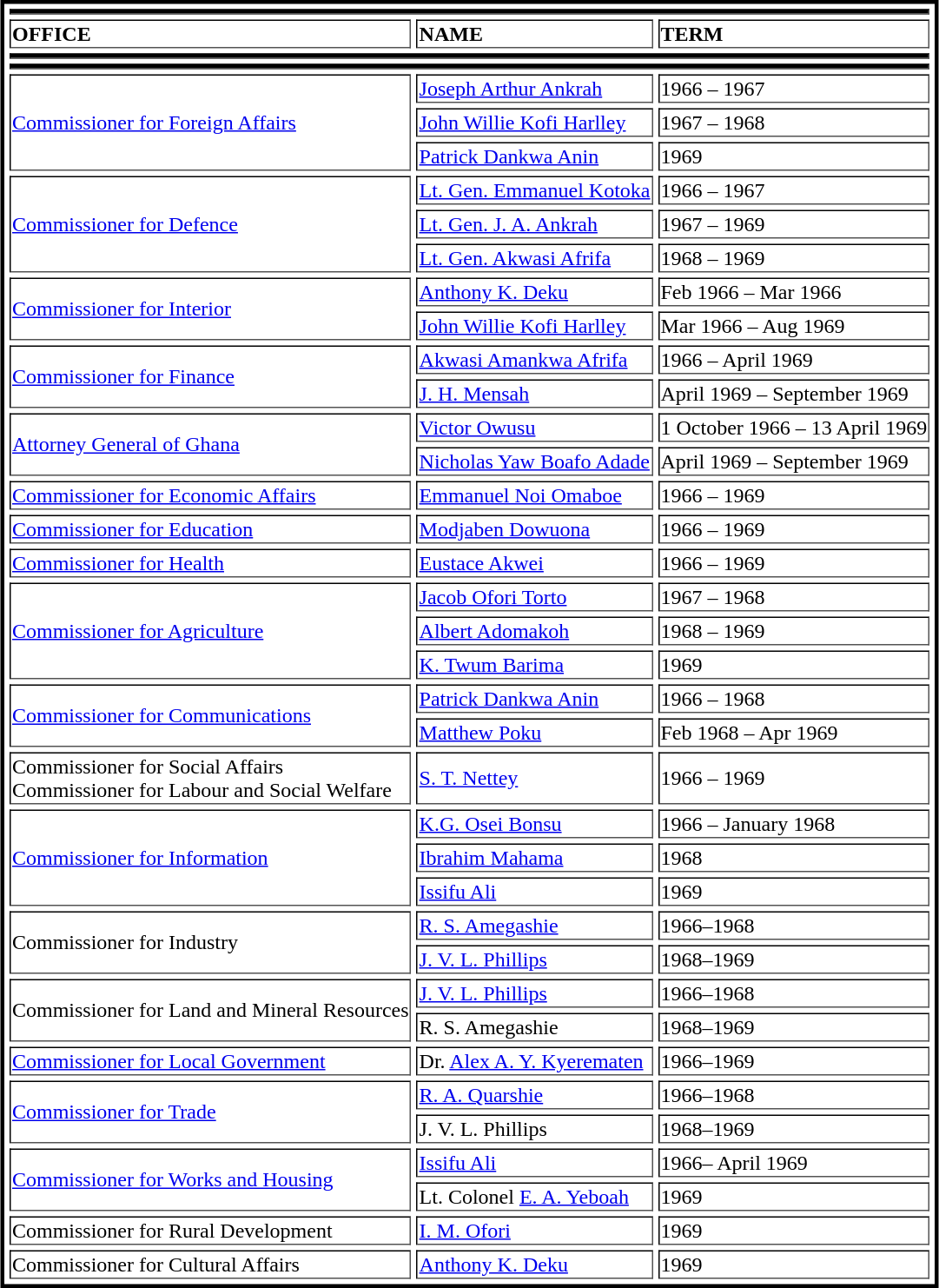<table cellpadding="1" cellspacing="4" style="margin:3px; border:3px solid #000000;" align="center" border=1 style="border-collapse: collapse;">
<tr>
<th bgcolor="#000000" colspan="3"></th>
</tr>
<tr>
<td align="left"><strong>OFFICE</strong></td>
<td align="left"><strong>NAME</strong></td>
<td align="left"><strong>TERM</strong></td>
</tr>
<tr>
<th bgcolor="#000000" colspan="3"></th>
</tr>
<tr>
<th bgcolor="#000000" colspan="3"></th>
</tr>
<tr>
<td rowspan=3><a href='#'>Commissioner for Foreign Affairs</a></td>
<td align="left"><a href='#'>Joseph Arthur Ankrah</a></td>
<td align="left">1966 – 1967</td>
</tr>
<tr>
<td align="left"><a href='#'>John Willie Kofi Harlley</a></td>
<td align="left">1967 – 1968</td>
</tr>
<tr>
<td align="left"><a href='#'>Patrick Dankwa Anin</a></td>
<td align="left">1969</td>
</tr>
<tr>
<td rowspan=3><a href='#'>Commissioner for Defence</a></td>
<td align="left"><a href='#'>Lt. Gen. Emmanuel Kotoka</a></td>
<td>1966 – 1967</td>
</tr>
<tr>
<td align="left"><a href='#'>Lt. Gen. J. A. Ankrah</a></td>
<td align="left">1967 – 1969</td>
</tr>
<tr>
<td align="left"><a href='#'>Lt. Gen. Akwasi Afrifa</a></td>
<td align="left">1968 – 1969</td>
</tr>
<tr>
<td rowspan=2><a href='#'>Commissioner for Interior</a></td>
<td align="left"><a href='#'>Anthony K. Deku</a></td>
<td>Feb 1966 – Mar 1966</td>
</tr>
<tr>
<td align="left"><a href='#'>John Willie Kofi Harlley</a></td>
<td>Mar 1966 – Aug 1969</td>
</tr>
<tr>
<td rowspan=2><a href='#'>Commissioner for Finance</a></td>
<td align="left"><a href='#'>Akwasi Amankwa Afrifa</a></td>
<td align="left">1966 – April 1969</td>
</tr>
<tr>
<td><a href='#'>J. H. Mensah</a></td>
<td align="left">April 1969 – September 1969</td>
</tr>
<tr>
<td rowspan=2><a href='#'>Attorney General of Ghana</a></td>
<td><a href='#'>Victor Owusu</a></td>
<td>1 October 1966 – 13 April 1969</td>
</tr>
<tr>
<td><a href='#'>Nicholas Yaw Boafo Adade</a></td>
<td>April 1969 – September 1969</td>
</tr>
<tr>
<td align="left"><a href='#'>Commissioner for Economic Affairs</a></td>
<td align="left"><a href='#'>Emmanuel Noi Omaboe</a></td>
<td align="left">1966 – 1969</td>
</tr>
<tr>
<td align="left"><a href='#'>Commissioner for Education</a></td>
<td align="left"><a href='#'>Modjaben Dowuona</a></td>
<td align="left">1966 – 1969</td>
</tr>
<tr>
<td align="left"><a href='#'>Commissioner for Health</a></td>
<td align="left"><a href='#'>Eustace Akwei</a></td>
<td align="left">1966 – 1969</td>
</tr>
<tr>
<td rowspan=3><a href='#'>Commissioner for Agriculture</a></td>
<td align="left"><a href='#'>Jacob Ofori Torto</a></td>
<td>1967 – 1968</td>
</tr>
<tr>
<td><a href='#'>Albert Adomakoh</a></td>
<td>1968 – 1969</td>
</tr>
<tr>
<td><a href='#'>K. Twum Barima</a></td>
<td>1969</td>
</tr>
<tr>
<td rowspan=2><a href='#'>Commissioner for Communications</a></td>
<td align="left"><a href='#'>Patrick Dankwa Anin</a></td>
<td>1966 – 1968</td>
</tr>
<tr>
<td><a href='#'>Matthew Poku</a></td>
<td>Feb 1968 – Apr 1969</td>
</tr>
<tr>
<td>Commissioner for Social Affairs<br>Commissioner for Labour and Social Welfare</td>
<td align="left"><a href='#'>S. T. Nettey</a></td>
<td>1966 – 1969</td>
</tr>
<tr>
<td rowspan=3><a href='#'>Commissioner for Information</a></td>
<td align="left"><a href='#'>K.G. Osei Bonsu</a></td>
<td>1966 – January 1968</td>
</tr>
<tr>
<td><a href='#'>Ibrahim Mahama</a></td>
<td>1968</td>
</tr>
<tr>
<td><a href='#'>Issifu Ali</a></td>
<td>1969</td>
</tr>
<tr>
<td rowspan=2>Commissioner for Industry</td>
<td align="left"><a href='#'>R. S. Amegashie</a></td>
<td align="left">1966–1968</td>
</tr>
<tr>
<td><a href='#'>J. V. L. Phillips</a></td>
<td>1968–1969</td>
</tr>
<tr>
<td rowspan=2>Commissioner for Land and Mineral Resources</td>
<td align="left"><a href='#'>J. V. L. Phillips</a></td>
<td align="left">1966–1968</td>
</tr>
<tr>
<td>R. S. Amegashie</td>
<td align="left">1968–1969</td>
</tr>
<tr>
<td align="left"><a href='#'>Commissioner for Local Government</a></td>
<td align="left">Dr. <a href='#'>Alex A. Y. Kyerematen</a></td>
<td align="left">1966–1969</td>
</tr>
<tr>
<td rowspan=2><a href='#'>Commissioner for Trade</a></td>
<td align="left"><a href='#'>R. A. Quarshie</a></td>
<td>1966–1968</td>
</tr>
<tr>
<td>J. V. L. Phillips</td>
<td>1968–1969</td>
</tr>
<tr>
<td rowspan=2><a href='#'>Commissioner for Works and Housing</a></td>
<td align="left"><a href='#'>Issifu Ali</a></td>
<td>1966– April 1969</td>
</tr>
<tr>
<td>Lt. Colonel <a href='#'>E. A. Yeboah</a></td>
<td>1969</td>
</tr>
<tr>
<td align="left">Commissioner for Rural Development</td>
<td align="left"><a href='#'>I. M. Ofori</a></td>
<td align="left">1969</td>
</tr>
<tr>
<td align="left">Commissioner for Cultural Affairs</td>
<td align="left"><a href='#'>Anthony K. Deku</a></td>
<td align="left">1969</td>
</tr>
</table>
